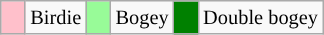<table class="wikitable" span=50 style="font-size:85%;">
<tr>
<td style="background: Pink;" width=10></td>
<td>Birdie</td>
<td style="background: PaleGreen;" width=10></td>
<td>Bogey</td>
<td style="background: Green;" width=10></td>
<td>Double bogey </td>
</tr>
</table>
